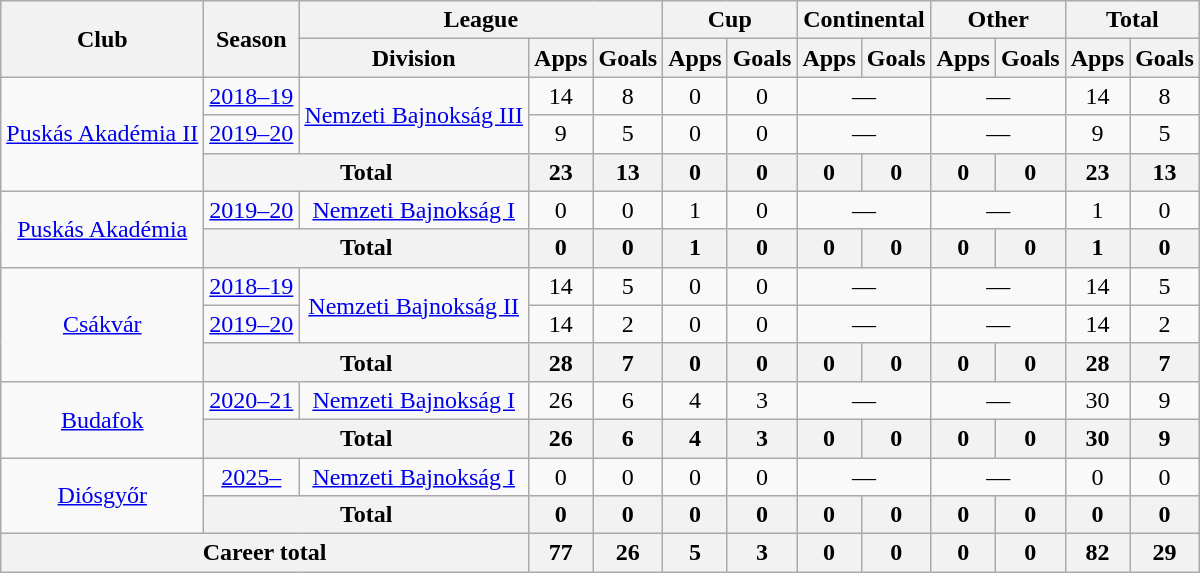<table class="wikitable" style="text-align:center">
<tr>
<th rowspan="2">Club</th>
<th rowspan="2">Season</th>
<th colspan="3">League</th>
<th colspan="2">Cup</th>
<th colspan="2">Continental</th>
<th colspan="2">Other</th>
<th colspan="2">Total</th>
</tr>
<tr>
<th>Division</th>
<th>Apps</th>
<th>Goals</th>
<th>Apps</th>
<th>Goals</th>
<th>Apps</th>
<th>Goals</th>
<th>Apps</th>
<th>Goals</th>
<th>Apps</th>
<th>Goals</th>
</tr>
<tr>
<td rowspan="3"><a href='#'>Puskás Akadémia II</a></td>
<td><a href='#'>2018–19</a></td>
<td rowspan=2"><a href='#'>Nemzeti Bajnokság III</a></td>
<td>14</td>
<td>8</td>
<td>0</td>
<td>0</td>
<td colspan="2">—</td>
<td colspan="2">—</td>
<td>14</td>
<td>8</td>
</tr>
<tr>
<td><a href='#'>2019–20</a></td>
<td>9</td>
<td>5</td>
<td>0</td>
<td>0</td>
<td colspan="2">—</td>
<td colspan="2">—</td>
<td>9</td>
<td>5</td>
</tr>
<tr>
<th colspan="2">Total</th>
<th>23</th>
<th>13</th>
<th>0</th>
<th>0</th>
<th>0</th>
<th>0</th>
<th>0</th>
<th>0</th>
<th>23</th>
<th>13</th>
</tr>
<tr>
<td rowspan="2"><a href='#'>Puskás Akadémia</a></td>
<td><a href='#'>2019–20</a></td>
<td><a href='#'>Nemzeti Bajnokság I</a></td>
<td>0</td>
<td>0</td>
<td>1</td>
<td>0</td>
<td colspan="2">—</td>
<td colspan="2">—</td>
<td>1</td>
<td>0</td>
</tr>
<tr>
<th colspan="2">Total</th>
<th>0</th>
<th>0</th>
<th>1</th>
<th>0</th>
<th>0</th>
<th>0</th>
<th>0</th>
<th>0</th>
<th>1</th>
<th>0</th>
</tr>
<tr>
<td rowspan="3"><a href='#'>Csákvár</a></td>
<td><a href='#'>2018–19</a></td>
<td rowspan=2"><a href='#'>Nemzeti Bajnokság II</a></td>
<td>14</td>
<td>5</td>
<td>0</td>
<td>0</td>
<td colspan="2">—</td>
<td colspan="2">—</td>
<td>14</td>
<td>5</td>
</tr>
<tr>
<td><a href='#'>2019–20</a></td>
<td>14</td>
<td>2</td>
<td>0</td>
<td>0</td>
<td colspan="2">—</td>
<td colspan="2">—</td>
<td>14</td>
<td>2</td>
</tr>
<tr>
<th colspan="2">Total</th>
<th>28</th>
<th>7</th>
<th>0</th>
<th>0</th>
<th>0</th>
<th>0</th>
<th>0</th>
<th>0</th>
<th>28</th>
<th>7</th>
</tr>
<tr>
<td rowspan="2"><a href='#'>Budafok</a></td>
<td><a href='#'>2020–21</a></td>
<td><a href='#'>Nemzeti Bajnokság I</a></td>
<td>26</td>
<td>6</td>
<td>4</td>
<td>3</td>
<td colspan="2">—</td>
<td colspan="2">—</td>
<td>30</td>
<td>9</td>
</tr>
<tr>
<th colspan="2">Total</th>
<th>26</th>
<th>6</th>
<th>4</th>
<th>3</th>
<th>0</th>
<th>0</th>
<th>0</th>
<th>0</th>
<th>30</th>
<th>9</th>
</tr>
<tr>
<td rowspan="2"><a href='#'>Diósgyőr</a></td>
<td><a href='#'>2025–</a></td>
<td><a href='#'>Nemzeti Bajnokság I</a></td>
<td>0</td>
<td>0</td>
<td>0</td>
<td>0</td>
<td colspan="2">—</td>
<td colspan="2">—</td>
<td>0</td>
<td>0</td>
</tr>
<tr>
<th colspan="2">Total</th>
<th>0</th>
<th>0</th>
<th>0</th>
<th>0</th>
<th>0</th>
<th>0</th>
<th>0</th>
<th>0</th>
<th>0</th>
<th>0</th>
</tr>
<tr>
<th colspan="3">Career total</th>
<th>77</th>
<th>26</th>
<th>5</th>
<th>3</th>
<th>0</th>
<th>0</th>
<th>0</th>
<th>0</th>
<th>82</th>
<th>29</th>
</tr>
</table>
